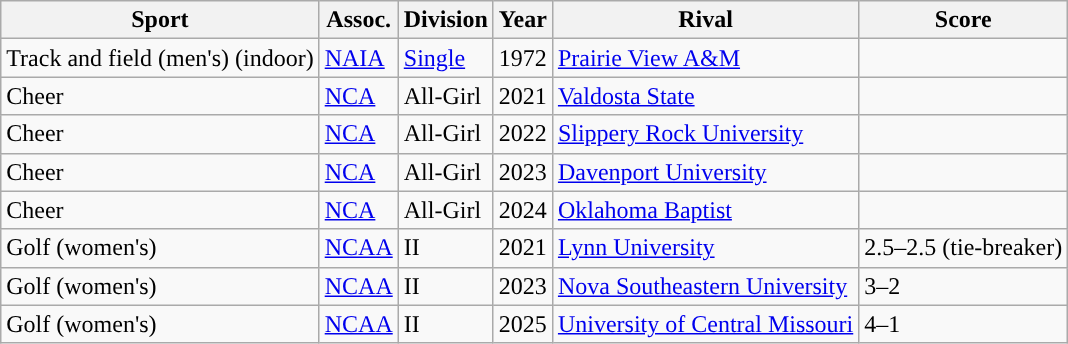<table class="wikitable"; style= "text-align: ">
<tr>
<th width=px>Sport</th>
<th width=px>Assoc.</th>
<th width=px>Division</th>
<th width=px>Year</th>
<th width=px>Rival</th>
<th width=px>Score</th>
</tr>
<tr>
<td>Track and field (men's) (indoor)</td>
<td><a href='#'>NAIA</a></td>
<td><a href='#'>Single</a></td>
<td>1972</td>
<td><a href='#'>Prairie View A&M</a></td>
<td></td>
</tr>
<tr>
<td>Cheer</td>
<td><a href='#'>NCA</a></td>
<td>All-Girl</td>
<td>2021</td>
<td><a href='#'>Valdosta State</a></td>
<td></td>
</tr>
<tr>
<td>Cheer</td>
<td><a href='#'>NCA</a></td>
<td>All-Girl</td>
<td>2022</td>
<td><a href='#'>Slippery Rock University</a></td>
<td></td>
</tr>
<tr>
<td>Cheer</td>
<td><a href='#'>NCA</a></td>
<td>All-Girl</td>
<td>2023</td>
<td><a href='#'>Davenport University</a></td>
<td></td>
</tr>
<tr>
<td>Cheer</td>
<td><a href='#'>NCA</a></td>
<td>All-Girl</td>
<td>2024</td>
<td><a href='#'>Oklahoma Baptist</a></td>
<td></td>
</tr>
<tr>
<td>Golf (women's)</td>
<td><a href='#'>NCAA</a></td>
<td>II</td>
<td>2021</td>
<td><a href='#'>Lynn University</a></td>
<td>2.5–2.5 (tie-breaker)</td>
</tr>
<tr>
<td>Golf (women's)</td>
<td><a href='#'>NCAA</a></td>
<td>II</td>
<td>2023</td>
<td><a href='#'>Nova Southeastern University</a></td>
<td>3–2</td>
</tr>
<tr>
<td>Golf (women's)</td>
<td><a href='#'>NCAA</a></td>
<td>II</td>
<td>2025</td>
<td><a href='#'>University of Central Missouri</a></td>
<td>4–1</td>
</tr>
</table>
